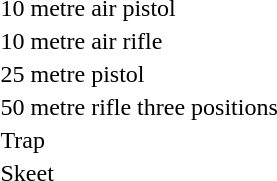<table>
<tr>
<td>10 metre air pistol</td>
<td><strong></strong></td>
<td></td>
<td><strong></strong></td>
</tr>
<tr>
<td>10 metre air rifle</td>
<td><strong></strong></td>
<td><strong></strong></td>
<td></td>
</tr>
<tr>
<td>25 metre pistol</td>
<td><strong></strong></td>
<td></td>
<td></td>
</tr>
<tr>
<td>50 metre rifle three positions</td>
<td><strong></strong></td>
<td></td>
<td></td>
</tr>
<tr>
<td>Trap</td>
<td><strong></strong></td>
<td><strong></strong></td>
<td></td>
</tr>
<tr>
<td>Skeet</td>
<td><strong></strong></td>
<td></td>
<td></td>
</tr>
</table>
